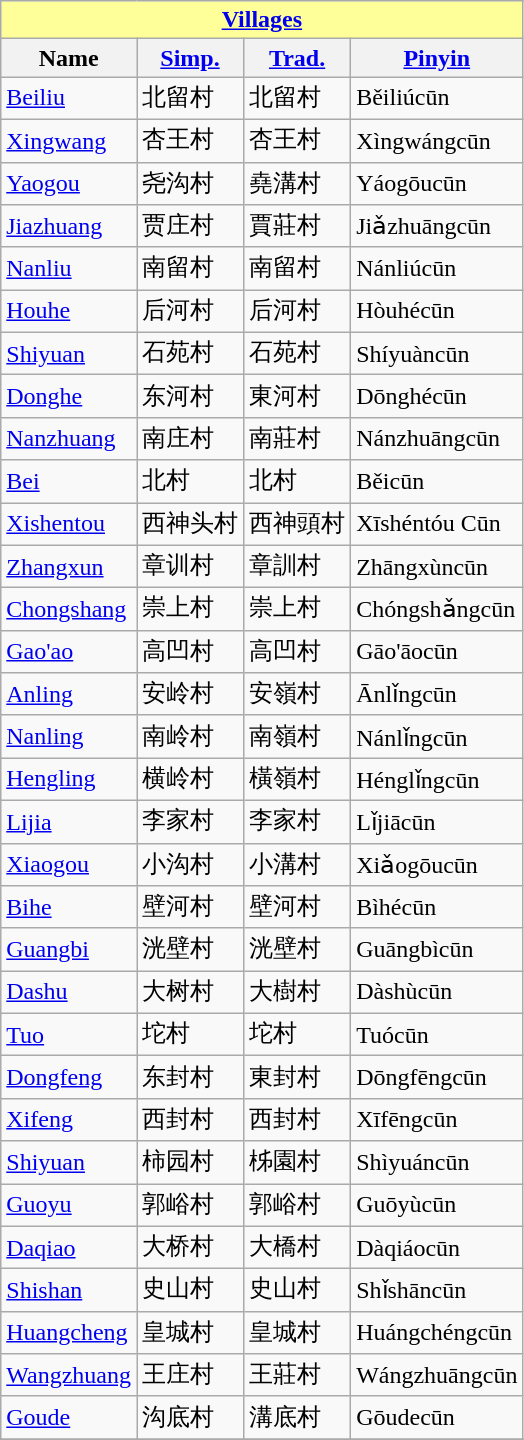<table class="wikitable">
<tr>
<th colspan=4 style="background:#ffff99;"><a href='#'>Villages</a></th>
</tr>
<tr>
<th>Name</th>
<th><a href='#'>Simp.</a></th>
<th><a href='#'>Trad.</a></th>
<th><a href='#'>Pinyin</a></th>
</tr>
<tr>
<td><a href='#'>Beiliu</a></td>
<td>北留村</td>
<td>北留村</td>
<td>Běiliúcūn</td>
</tr>
<tr>
<td><a href='#'>Xingwang</a></td>
<td>杏王村</td>
<td>杏王村</td>
<td>Xìngwángcūn</td>
</tr>
<tr>
<td><a href='#'>Yaogou</a></td>
<td>尧沟村</td>
<td>堯溝村</td>
<td>Yáogōucūn</td>
</tr>
<tr>
<td><a href='#'>Jiazhuang</a></td>
<td>贾庄村</td>
<td>賈莊村</td>
<td>Jiǎzhuāngcūn</td>
</tr>
<tr>
<td><a href='#'>Nanliu</a></td>
<td>南留村</td>
<td>南留村</td>
<td>Nánliúcūn</td>
</tr>
<tr>
<td><a href='#'>Houhe</a></td>
<td>后河村</td>
<td>后河村</td>
<td>Hòuhécūn</td>
</tr>
<tr>
<td><a href='#'>Shiyuan</a></td>
<td>石苑村</td>
<td>石苑村</td>
<td>Shíyuàncūn</td>
</tr>
<tr>
<td><a href='#'>Donghe</a></td>
<td>东河村</td>
<td>東河村</td>
<td>Dōnghécūn</td>
</tr>
<tr>
<td><a href='#'>Nanzhuang</a></td>
<td>南庄村</td>
<td>南莊村</td>
<td>Nánzhuāngcūn</td>
</tr>
<tr>
<td><a href='#'>Bei</a></td>
<td>北村</td>
<td>北村</td>
<td>Běicūn</td>
</tr>
<tr>
<td><a href='#'>Xishentou</a></td>
<td>西神头村</td>
<td>西神頭村</td>
<td>Xīshéntóu Cūn</td>
</tr>
<tr>
<td><a href='#'>Zhangxun</a></td>
<td>章训村</td>
<td>章訓村</td>
<td>Zhāngxùncūn</td>
</tr>
<tr>
<td><a href='#'>Chongshang</a></td>
<td>崇上村</td>
<td>崇上村</td>
<td>Chóngshǎngcūn</td>
</tr>
<tr>
<td><a href='#'>Gao'ao</a></td>
<td>高凹村</td>
<td>高凹村</td>
<td>Gāo'āocūn</td>
</tr>
<tr>
<td><a href='#'>Anling</a></td>
<td>安岭村</td>
<td>安嶺村</td>
<td>Ānlǐngcūn</td>
</tr>
<tr>
<td><a href='#'>Nanling</a></td>
<td>南岭村</td>
<td>南嶺村</td>
<td>Nánlǐngcūn</td>
</tr>
<tr>
<td><a href='#'>Hengling</a></td>
<td>横岭村</td>
<td>橫嶺村</td>
<td>Hénglǐngcūn</td>
</tr>
<tr>
<td><a href='#'>Lijia</a></td>
<td>李家村</td>
<td>李家村</td>
<td>Lǐjiācūn</td>
</tr>
<tr>
<td><a href='#'>Xiaogou</a></td>
<td>小沟村</td>
<td>小溝村</td>
<td>Xiǎogōucūn</td>
</tr>
<tr>
<td><a href='#'>Bihe</a></td>
<td>壁河村</td>
<td>壁河村</td>
<td>Bìhécūn</td>
</tr>
<tr>
<td><a href='#'>Guangbi</a></td>
<td>洸壁村</td>
<td>洸壁村</td>
<td>Guāngbìcūn</td>
</tr>
<tr>
<td><a href='#'>Dashu</a></td>
<td>大树村</td>
<td>大樹村</td>
<td>Dàshùcūn</td>
</tr>
<tr>
<td><a href='#'>Tuo</a></td>
<td>坨村</td>
<td>坨村</td>
<td>Tuócūn</td>
</tr>
<tr>
<td><a href='#'>Dongfeng</a></td>
<td>东封村</td>
<td>東封村</td>
<td>Dōngfēngcūn</td>
</tr>
<tr>
<td><a href='#'>Xifeng</a></td>
<td>西封村</td>
<td>西封村</td>
<td>Xīfēngcūn</td>
</tr>
<tr>
<td><a href='#'>Shiyuan</a></td>
<td>柿园村</td>
<td>柹園村</td>
<td>Shìyuáncūn</td>
</tr>
<tr>
<td><a href='#'>Guoyu</a></td>
<td>郭峪村</td>
<td>郭峪村</td>
<td>Guōyùcūn</td>
</tr>
<tr>
<td><a href='#'>Daqiao</a></td>
<td>大桥村</td>
<td>大橋村</td>
<td>Dàqiáocūn</td>
</tr>
<tr>
<td><a href='#'>Shishan</a></td>
<td>史山村</td>
<td>史山村</td>
<td>Shǐshāncūn</td>
</tr>
<tr>
<td><a href='#'>Huangcheng</a></td>
<td>皇城村</td>
<td>皇城村</td>
<td>Huángchéngcūn</td>
</tr>
<tr>
<td><a href='#'>Wangzhuang</a></td>
<td>王庄村</td>
<td>王莊村</td>
<td>Wángzhuāngcūn</td>
</tr>
<tr>
<td><a href='#'>Goude</a></td>
<td>沟底村</td>
<td>溝底村</td>
<td>Gōudecūn</td>
</tr>
<tr>
</tr>
</table>
